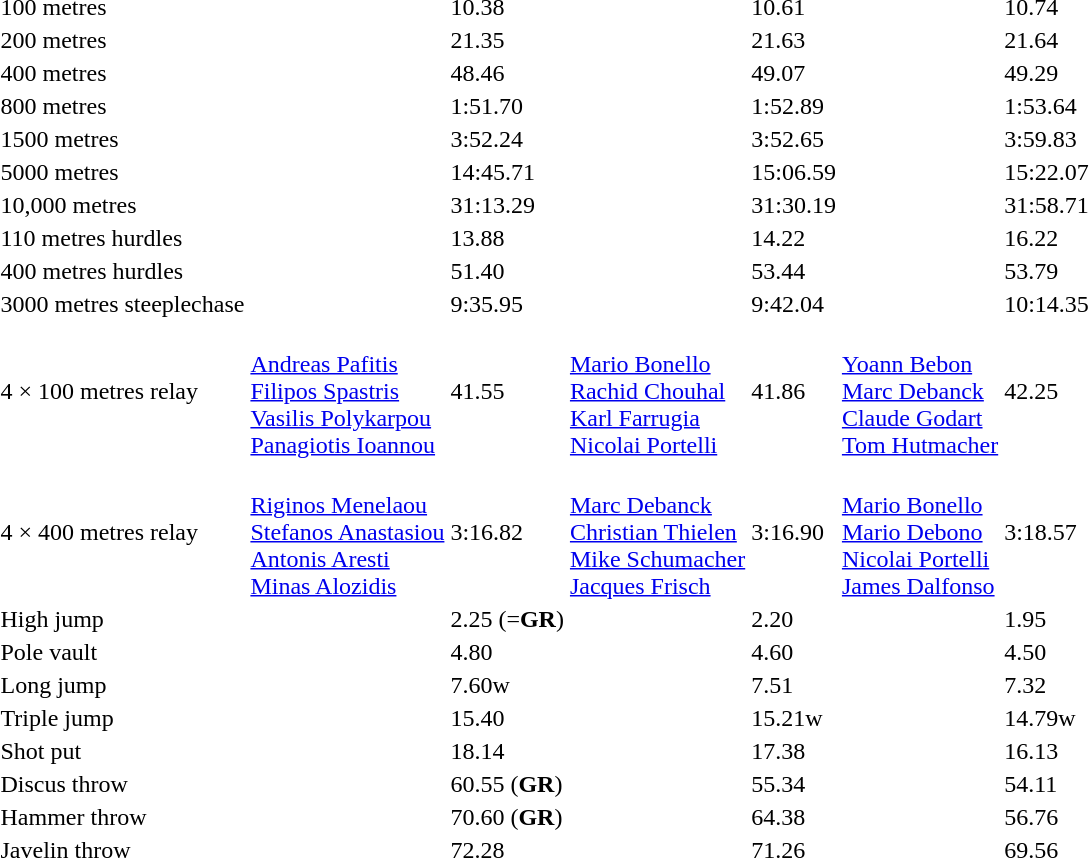<table>
<tr>
<td>100 metres</td>
<td></td>
<td>10.38</td>
<td></td>
<td>10.61</td>
<td></td>
<td>10.74</td>
</tr>
<tr>
<td>200 metres</td>
<td></td>
<td>21.35</td>
<td></td>
<td>21.63</td>
<td></td>
<td>21.64</td>
</tr>
<tr>
<td>400 metres</td>
<td></td>
<td>48.46</td>
<td></td>
<td>49.07</td>
<td></td>
<td>49.29</td>
</tr>
<tr>
<td>800 metres</td>
<td></td>
<td>1:51.70</td>
<td></td>
<td>1:52.89</td>
<td></td>
<td>1:53.64</td>
</tr>
<tr>
<td>1500 metres</td>
<td></td>
<td>3:52.24</td>
<td></td>
<td>3:52.65</td>
<td></td>
<td>3:59.83</td>
</tr>
<tr>
<td>5000 metres</td>
<td></td>
<td>14:45.71</td>
<td></td>
<td>15:06.59</td>
<td></td>
<td>15:22.07</td>
</tr>
<tr>
<td>10,000 metres</td>
<td></td>
<td>31:13.29</td>
<td></td>
<td>31:30.19</td>
<td></td>
<td>31:58.71</td>
</tr>
<tr>
<td>110 metres hurdles</td>
<td></td>
<td>13.88</td>
<td></td>
<td>14.22</td>
<td></td>
<td>16.22</td>
</tr>
<tr>
<td>400 metres hurdles</td>
<td></td>
<td>51.40</td>
<td></td>
<td>53.44</td>
<td></td>
<td>53.79</td>
</tr>
<tr>
<td>3000 metres steeplechase</td>
<td></td>
<td>9:35.95</td>
<td></td>
<td>9:42.04</td>
<td></td>
<td>10:14.35</td>
</tr>
<tr>
<td>4 × 100 metres relay</td>
<td><br><a href='#'>Andreas Pafitis</a><br><a href='#'>Filipos Spastris</a><br><a href='#'>Vasilis Polykarpou</a><br><a href='#'>Panagiotis Ioannou</a></td>
<td>41.55</td>
<td><br><a href='#'>Mario Bonello</a><br><a href='#'>Rachid Chouhal</a><br><a href='#'>Karl Farrugia</a><br><a href='#'>Nicolai Portelli</a></td>
<td>41.86</td>
<td><br><a href='#'>Yoann Bebon</a><br><a href='#'>Marc Debanck</a><br><a href='#'>Claude Godart</a><br><a href='#'>Tom Hutmacher</a></td>
<td>42.25</td>
</tr>
<tr>
<td>4 × 400 metres relay</td>
<td><br><a href='#'>Riginos Menelaou</a><br><a href='#'>Stefanos Anastasiou</a><br><a href='#'>Antonis Aresti</a><br><a href='#'>Minas Alozidis</a></td>
<td>3:16.82</td>
<td><br><a href='#'>Marc Debanck</a><br><a href='#'>Christian Thielen</a><br><a href='#'>Mike Schumacher</a><br><a href='#'>Jacques Frisch</a></td>
<td>3:16.90</td>
<td><br><a href='#'>Mario Bonello</a><br><a href='#'>Mario Debono</a><br><a href='#'>Nicolai Portelli</a><br><a href='#'>James Dalfonso</a></td>
<td>3:18.57</td>
</tr>
<tr>
<td>High jump</td>
<td></td>
<td>2.25 (=<strong>GR</strong>)</td>
<td></td>
<td>2.20</td>
<td></td>
<td>1.95</td>
</tr>
<tr>
<td>Pole vault</td>
<td></td>
<td>4.80</td>
<td></td>
<td>4.60</td>
<td></td>
<td>4.50</td>
</tr>
<tr>
<td>Long jump</td>
<td></td>
<td>7.60w</td>
<td></td>
<td>7.51</td>
<td></td>
<td>7.32</td>
</tr>
<tr>
<td>Triple jump</td>
<td></td>
<td>15.40</td>
<td></td>
<td>15.21w</td>
<td></td>
<td>14.79w</td>
</tr>
<tr>
<td>Shot put</td>
<td></td>
<td>18.14</td>
<td></td>
<td>17.38</td>
<td></td>
<td>16.13</td>
</tr>
<tr>
<td>Discus throw</td>
<td></td>
<td>60.55 (<strong>GR</strong>)</td>
<td></td>
<td>55.34</td>
<td></td>
<td>54.11</td>
</tr>
<tr>
<td>Hammer throw</td>
<td></td>
<td>70.60 (<strong>GR</strong>)</td>
<td></td>
<td>64.38</td>
<td></td>
<td>56.76</td>
</tr>
<tr>
<td>Javelin throw</td>
<td></td>
<td>72.28</td>
<td></td>
<td>71.26</td>
<td></td>
<td>69.56</td>
</tr>
</table>
